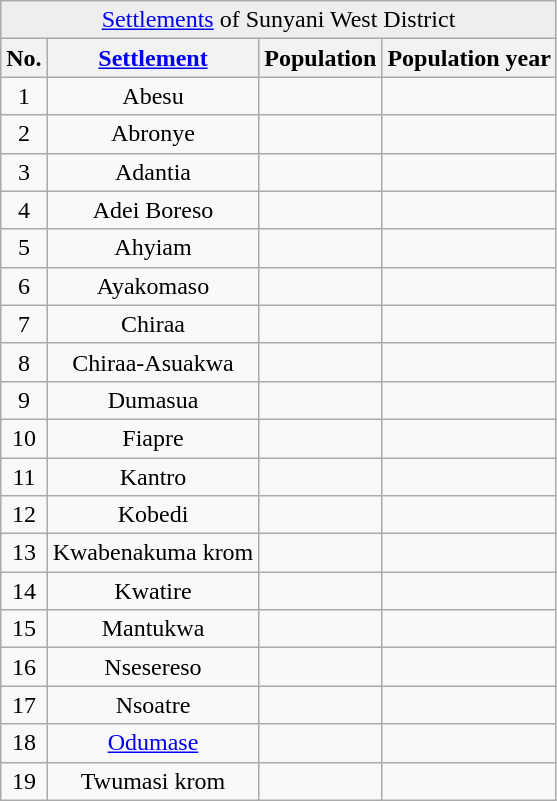<table class="wikitable sortable" style="text-align: centre;">
<tr bgcolor=#EEEEEE>
<td align=center colspan=4><a href='#'>Settlements</a> of Sunyani West District</td>
</tr>
<tr ">
<th class="unsortable">No.</th>
<th class="unsortable"><a href='#'>Settlement</a></th>
<th class="unsortable">Population</th>
<th class="unsortable">Population year</th>
</tr>
<tr>
<td align=center>1</td>
<td align=center>Abesu</td>
<td align=center></td>
<td align=center></td>
</tr>
<tr>
<td align=center>2</td>
<td align=center>Abronye</td>
<td align=center></td>
<td align=center></td>
</tr>
<tr>
<td align=center>3</td>
<td align=center>Adantia</td>
<td align=center></td>
<td align=center></td>
</tr>
<tr>
<td align=center>4</td>
<td align=center>Adei Boreso</td>
<td align=center></td>
<td align=center></td>
</tr>
<tr>
<td align=center>5</td>
<td align=center>Ahyiam</td>
<td align=center></td>
<td align=center></td>
</tr>
<tr>
<td align=center>6</td>
<td align=center>Ayakomaso</td>
<td align=center></td>
<td align=center></td>
</tr>
<tr>
<td align=center>7</td>
<td align=center>Chiraa</td>
<td align=center></td>
<td align=center></td>
</tr>
<tr>
<td align=center>8</td>
<td align=center>Chiraa-Asuakwa</td>
<td align=center></td>
<td align=center></td>
</tr>
<tr>
<td align=center>9</td>
<td align=center>Dumasua</td>
<td align=center></td>
<td align=center></td>
</tr>
<tr>
<td align=center>10</td>
<td align=center>Fiapre</td>
<td align=center></td>
<td align=center></td>
</tr>
<tr>
<td align=center>11</td>
<td align=center>Kantro</td>
<td align=center></td>
<td align=center></td>
</tr>
<tr>
<td align=center>12</td>
<td align=center>Kobedi</td>
<td align=center></td>
<td align=center></td>
</tr>
<tr>
<td align=center>13</td>
<td align=center>Kwabenakuma krom</td>
<td align=center></td>
<td align=center></td>
</tr>
<tr>
<td align=center>14</td>
<td align=center>Kwatire</td>
<td align=center></td>
<td align=center></td>
</tr>
<tr>
<td align=center>15</td>
<td align=center>Mantukwa</td>
<td align=center></td>
<td align=center></td>
</tr>
<tr>
<td align=center>16</td>
<td align=center>Nsesereso</td>
<td align=center></td>
<td align=center></td>
</tr>
<tr>
<td align=center>17</td>
<td align=center>Nsoatre</td>
<td align=center></td>
<td align=center></td>
</tr>
<tr>
<td align=center>18</td>
<td align=center><a href='#'>Odumase</a></td>
<td align=center></td>
<td align=center></td>
</tr>
<tr>
<td align=center>19</td>
<td align=center>Twumasi krom</td>
<td align=center></td>
<td align=center></td>
</tr>
</table>
